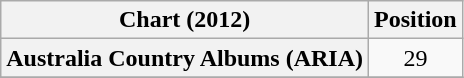<table class="wikitable sortable plainrowheaders" style="text-align:center">
<tr>
<th scope="col">Chart (2012)</th>
<th scope="col">Position</th>
</tr>
<tr>
<th scope="row">Australia Country Albums (ARIA) </th>
<td>29</td>
</tr>
<tr>
</tr>
</table>
